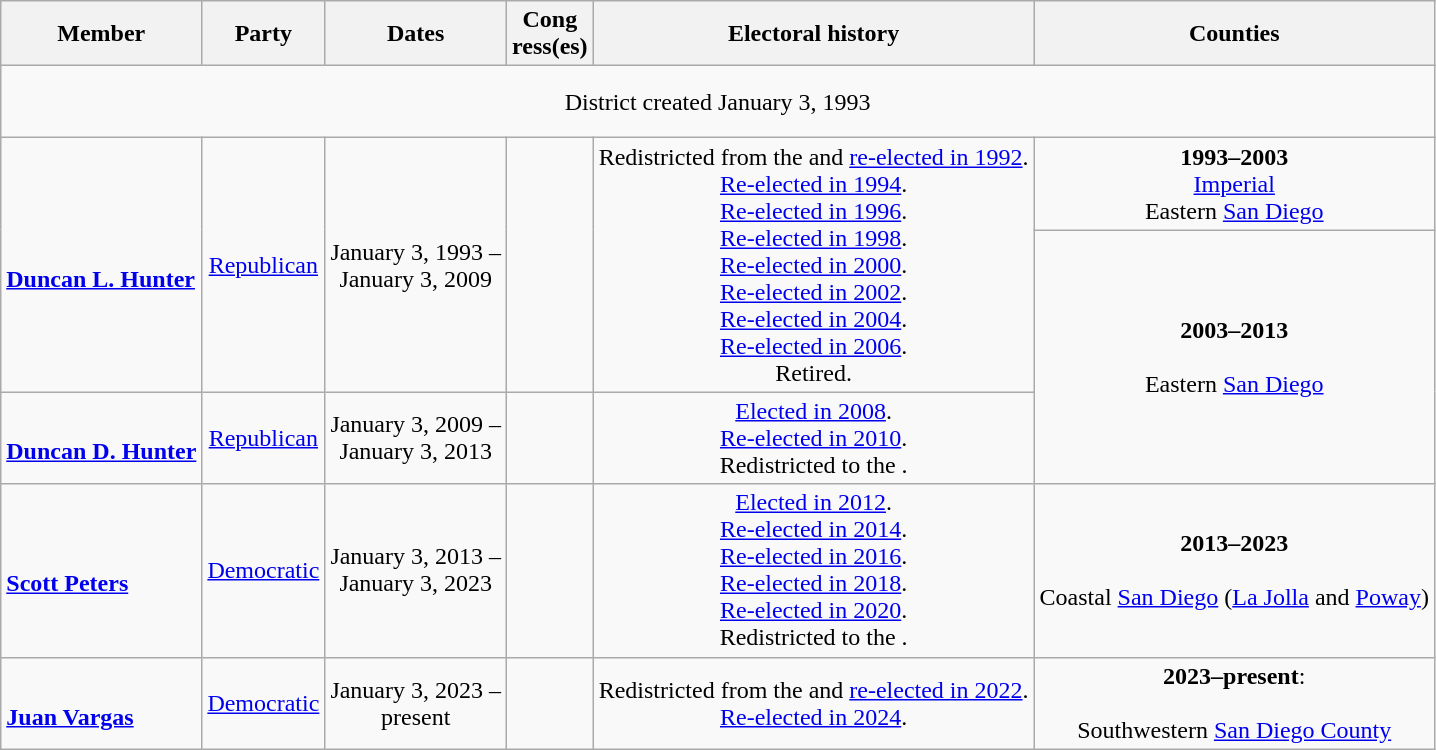<table class=wikitable style="text-align:center">
<tr>
<th>Member</th>
<th>Party</th>
<th>Dates</th>
<th>Cong<br>ress(es)</th>
<th>Electoral history</th>
<th>Counties</th>
</tr>
<tr style="height:3em">
<td colspan=6>District created January 3, 1993</td>
</tr>
<tr style="height:3em">
<td rowspan=2 align=left><br><strong><a href='#'>Duncan L. Hunter</a></strong><br></td>
<td rowspan=2 ><a href='#'>Republican</a></td>
<td rowspan=2 nowrap>January 3, 1993 –<br>January 3, 2009</td>
<td rowspan=2></td>
<td rowspan=2>Redistricted from the  and <a href='#'>re-elected in 1992</a>.<br><a href='#'>Re-elected in 1994</a>.<br><a href='#'>Re-elected in 1996</a>.<br><a href='#'>Re-elected in 1998</a>.<br><a href='#'>Re-elected in 2000</a>.<br><a href='#'>Re-elected in 2002</a>.<br><a href='#'>Re-elected in 2004</a>.<br><a href='#'>Re-elected in 2006</a>.<br>Retired.</td>
<td><strong>1993–2003</strong><br><a href='#'>Imperial</a><br>Eastern <a href='#'>San Diego</a></td>
</tr>
<tr style="height:3em">
<td rowspan=2><strong>2003–2013</strong><br><br>Eastern <a href='#'>San Diego</a></td>
</tr>
<tr style="height:3em">
<td align=left><br><strong><a href='#'>Duncan D. Hunter</a></strong><br></td>
<td><a href='#'>Republican</a></td>
<td nowrap>January 3, 2009 –<br>January 3, 2013</td>
<td></td>
<td><a href='#'>Elected in 2008</a>.<br><a href='#'>Re-elected in 2010</a>.<br>Redistricted to the .</td>
</tr>
<tr style="height:3em">
<td align=left><br><strong><a href='#'>Scott Peters</a></strong><br></td>
<td><a href='#'>Democratic</a></td>
<td nowrap>January 3, 2013 –<br>January 3, 2023</td>
<td></td>
<td><a href='#'>Elected in 2012</a>.<br><a href='#'>Re-elected in 2014</a>.<br><a href='#'>Re-elected in 2016</a>.<br><a href='#'>Re-elected in 2018</a>.<br><a href='#'>Re-elected in 2020</a>.<br>Redistricted to the .</td>
<td><strong>2013–2023</strong><br><br>Coastal <a href='#'>San Diego</a> (<a href='#'>La Jolla</a> and <a href='#'>Poway</a>)</td>
</tr>
<tr style="height:3em">
<td align=left><br><strong><a href='#'>Juan Vargas</a></strong><br></td>
<td><a href='#'>Democratic</a></td>
<td nowrap>January 3, 2023 –<br>present</td>
<td></td>
<td>Redistricted from the  and <a href='#'>re-elected in 2022</a>.<br><a href='#'>Re-elected in 2024</a>.</td>
<td><strong>2023–present</strong>:<br><br>Southwestern <a href='#'>San Diego County</a></td>
</tr>
</table>
